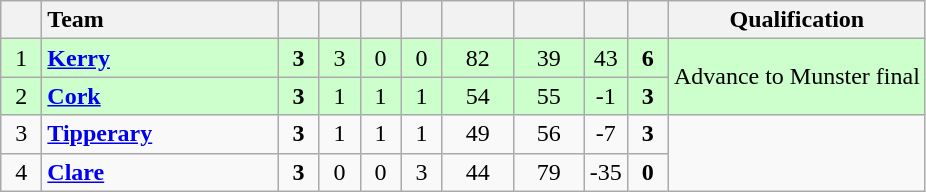<table class="wikitable" style="text-align:center">
<tr>
<th width=20></th>
<th width=150 style="text-align:left;">Team</th>
<th width=20></th>
<th width=20></th>
<th width=20></th>
<th width=20></th>
<th width=40></th>
<th width=40></th>
<th width=20></th>
<th width=20></th>
<th>Qualification</th>
</tr>
<tr style="background:#ccffcc">
<td>1</td>
<td align=left><strong> <a href='#'>Kerry</a> </strong></td>
<td><strong>3</strong></td>
<td>3</td>
<td>0</td>
<td>0</td>
<td>82</td>
<td>39</td>
<td>43</td>
<td><strong>6</strong></td>
<td rowspan=2>Advance to Munster final</td>
</tr>
<tr style="background:#ccffcc">
<td>2</td>
<td align=left><strong> <a href='#'>Cork</a> </strong></td>
<td><strong>3</strong></td>
<td>1</td>
<td>1</td>
<td>1</td>
<td>54</td>
<td>55</td>
<td>-1</td>
<td><strong>3</strong></td>
</tr>
<tr>
<td>3</td>
<td align=left><strong> <a href='#'>Tipperary</a> </strong></td>
<td><strong>3</strong></td>
<td>1</td>
<td>1</td>
<td>1</td>
<td>49</td>
<td>56</td>
<td>-7</td>
<td><strong>3</strong></td>
<td rowspan="2"></td>
</tr>
<tr>
<td>4</td>
<td align=left><strong> <a href='#'>Clare</a> </strong></td>
<td><strong>3</strong></td>
<td>0</td>
<td>0</td>
<td>3</td>
<td>44</td>
<td>79</td>
<td>-35</td>
<td><strong>0</strong></td>
</tr>
</table>
